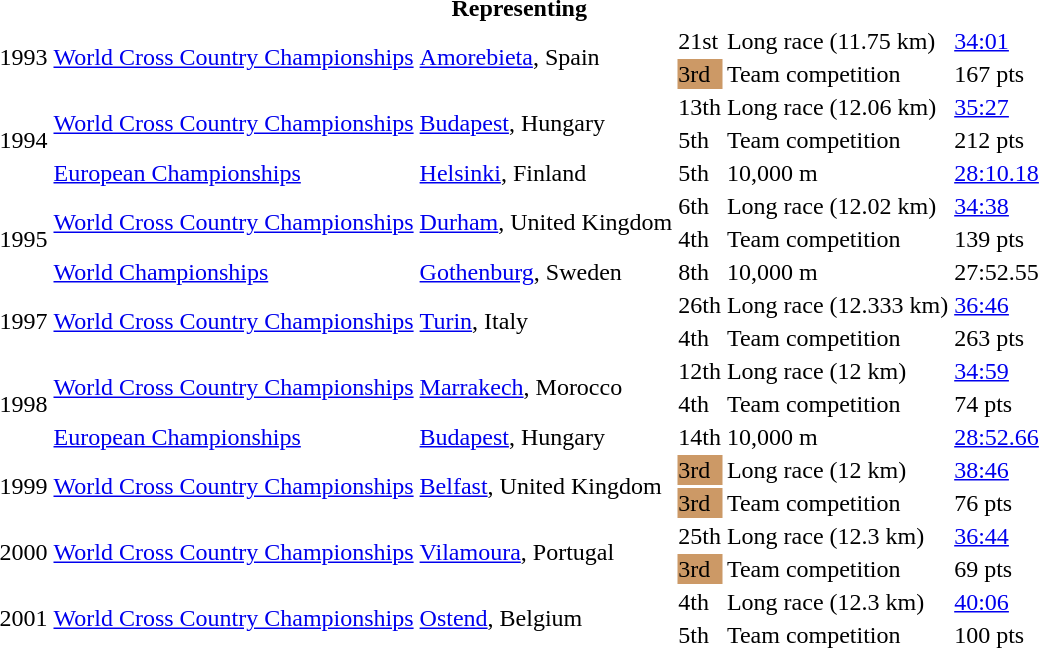<table>
<tr>
<th colspan="6">Representing </th>
</tr>
<tr>
<td rowspan=2>1993</td>
<td rowspan=2><a href='#'>World Cross Country Championships</a></td>
<td rowspan=2><a href='#'>Amorebieta</a>, Spain</td>
<td>21st</td>
<td>Long race (11.75 km)</td>
<td><a href='#'>34:01</a></td>
</tr>
<tr>
<td bgcolor="cc9966">3rd</td>
<td>Team competition</td>
<td>167 pts</td>
</tr>
<tr>
<td rowspan=3>1994</td>
<td rowspan=2><a href='#'>World Cross Country Championships</a></td>
<td rowspan=2><a href='#'>Budapest</a>, Hungary</td>
<td>13th</td>
<td>Long race (12.06 km)</td>
<td><a href='#'>35:27</a></td>
</tr>
<tr>
<td>5th</td>
<td>Team competition</td>
<td>212 pts</td>
</tr>
<tr>
<td><a href='#'>European Championships</a></td>
<td><a href='#'>Helsinki</a>, Finland</td>
<td>5th</td>
<td>10,000 m</td>
<td><a href='#'>28:10.18</a></td>
</tr>
<tr>
<td rowspan=3>1995</td>
<td rowspan=2><a href='#'>World Cross Country Championships</a></td>
<td rowspan=2><a href='#'>Durham</a>, United Kingdom</td>
<td>6th</td>
<td>Long race (12.02 km)</td>
<td><a href='#'>34:38</a></td>
</tr>
<tr>
<td>4th</td>
<td>Team competition</td>
<td>139 pts</td>
</tr>
<tr>
<td><a href='#'>World Championships</a></td>
<td><a href='#'>Gothenburg</a>, Sweden</td>
<td>8th</td>
<td>10,000 m</td>
<td>27:52.55</td>
</tr>
<tr>
<td rowspan=2>1997</td>
<td rowspan=2><a href='#'>World Cross Country Championships</a></td>
<td rowspan=2><a href='#'>Turin</a>, Italy</td>
<td>26th</td>
<td>Long race (12.333 km)</td>
<td><a href='#'>36:46</a></td>
</tr>
<tr>
<td>4th</td>
<td>Team competition</td>
<td>263 pts</td>
</tr>
<tr>
<td rowspan=3>1998</td>
<td rowspan=2><a href='#'>World Cross Country Championships</a></td>
<td rowspan=2><a href='#'>Marrakech</a>, Morocco</td>
<td>12th</td>
<td>Long race (12 km)</td>
<td><a href='#'>34:59</a></td>
</tr>
<tr>
<td>4th</td>
<td>Team competition</td>
<td>74 pts</td>
</tr>
<tr>
<td><a href='#'>European Championships</a></td>
<td><a href='#'>Budapest</a>, Hungary</td>
<td>14th</td>
<td>10,000 m</td>
<td><a href='#'>28:52.66</a></td>
</tr>
<tr>
<td rowspan=2>1999</td>
<td rowspan=2><a href='#'>World Cross Country Championships</a></td>
<td rowspan=2><a href='#'>Belfast</a>, United Kingdom</td>
<td bgcolor="cc9966">3rd</td>
<td>Long race (12 km)</td>
<td><a href='#'>38:46</a></td>
</tr>
<tr>
<td bgcolor="cc9966">3rd</td>
<td>Team competition</td>
<td>76 pts</td>
</tr>
<tr>
<td rowspan=2>2000</td>
<td rowspan=2><a href='#'>World Cross Country Championships</a></td>
<td rowspan=2><a href='#'>Vilamoura</a>, Portugal</td>
<td>25th</td>
<td>Long race (12.3 km)</td>
<td><a href='#'>36:44</a></td>
</tr>
<tr>
<td bgcolor="cc9966">3rd</td>
<td>Team competition</td>
<td>69 pts</td>
</tr>
<tr>
<td rowspan=2>2001</td>
<td rowspan=2><a href='#'>World Cross Country Championships</a></td>
<td rowspan=2><a href='#'>Ostend</a>, Belgium</td>
<td>4th</td>
<td>Long race (12.3 km)</td>
<td><a href='#'>40:06</a></td>
</tr>
<tr>
<td>5th</td>
<td>Team competition</td>
<td>100 pts</td>
</tr>
</table>
